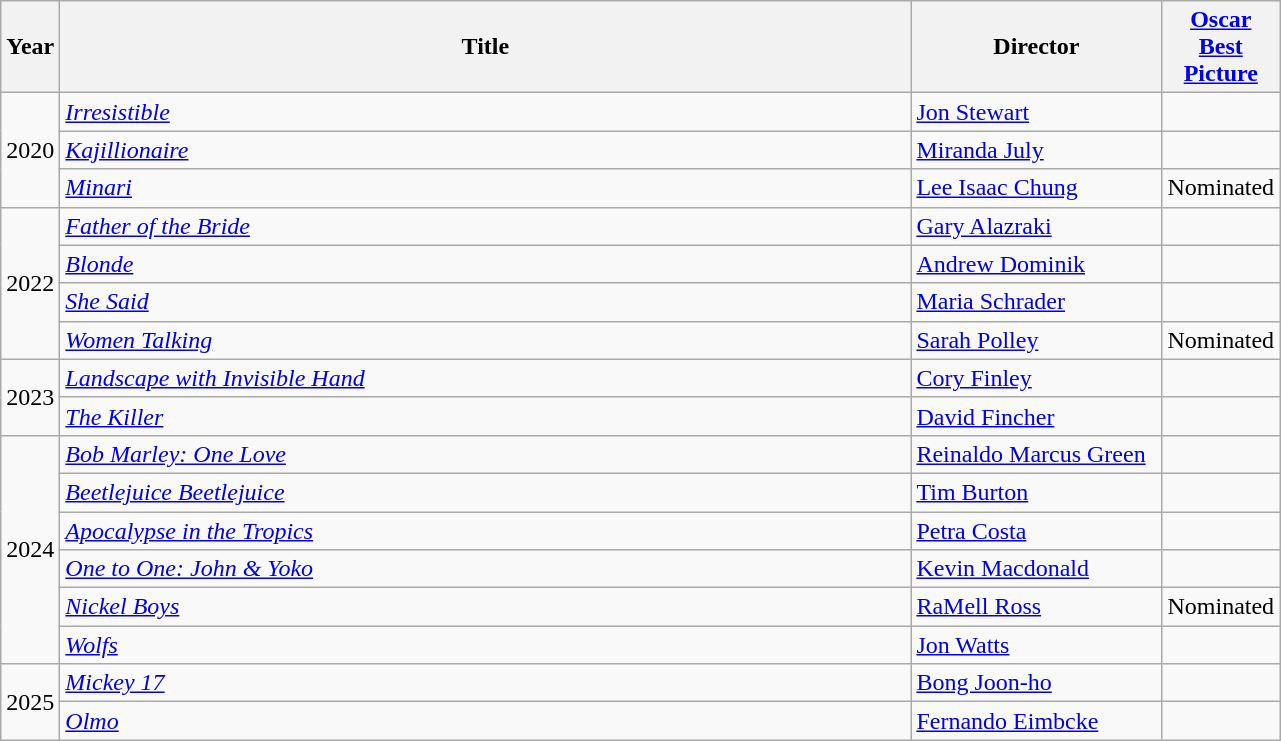<table class="wikitable sortable">
<tr>
<th scope="col" style="width:1em;">Year</th>
<th scope="col" style="width:35em;">Title</th>
<th scope="col" style="width:10em;">Director</th>
<th scope="col" style="width:1em;"><a href='#'>Oscar Best Picture</a></th>
</tr>
<tr>
<td rowspan="3">2020</td>
<td><em><a href='#'>Irresistible</a></em></td>
<td><a href='#'>Jon Stewart</a></td>
<td></td>
</tr>
<tr>
<td><em><a href='#'>Kajillionaire</a></em></td>
<td><a href='#'>Miranda July</a></td>
<td></td>
</tr>
<tr>
<td><em><a href='#'>Minari</a></em></td>
<td><a href='#'>Lee Isaac Chung</a></td>
<td>Nominated</td>
</tr>
<tr>
<td rowspan="4">2022</td>
<td><em><a href='#'>Father of the Bride</a></em></td>
<td><a href='#'>Gary Alazraki</a></td>
<td></td>
</tr>
<tr>
<td><em><a href='#'>Blonde</a></em></td>
<td><a href='#'>Andrew Dominik</a></td>
<td></td>
</tr>
<tr>
<td><em><a href='#'>She Said</a></em></td>
<td><a href='#'>Maria Schrader</a></td>
<td></td>
</tr>
<tr>
<td><em><a href='#'>Women Talking</a></em></td>
<td><a href='#'>Sarah Polley</a></td>
<td>Nominated</td>
</tr>
<tr>
<td rowspan="2">2023</td>
<td><em><a href='#'>Landscape with Invisible Hand</a></em></td>
<td><a href='#'>Cory Finley</a></td>
<td></td>
</tr>
<tr>
<td><em><a href='#'>The Killer</a></em></td>
<td><a href='#'>David Fincher</a></td>
<td></td>
</tr>
<tr>
<td rowspan="6">2024</td>
<td><em><a href='#'>Bob Marley: One Love</a></em></td>
<td><a href='#'>Reinaldo Marcus Green</a></td>
<td></td>
</tr>
<tr>
<td><em><a href='#'>Beetlejuice Beetlejuice</a></em></td>
<td><a href='#'>Tim Burton</a></td>
<td></td>
</tr>
<tr>
<td><em><a href='#'>Apocalypse in the Tropics</a></em></td>
<td><a href='#'>Petra Costa</a></td>
<td></td>
</tr>
<tr>
<td><em><a href='#'>One to One: John & Yoko</a></em></td>
<td><a href='#'>Kevin Macdonald</a></td>
<td></td>
</tr>
<tr>
<td><em><a href='#'>Nickel Boys</a></em></td>
<td><a href='#'>RaMell Ross</a></td>
<td>Nominated</td>
</tr>
<tr>
<td><em><a href='#'>Wolfs</a></em></td>
<td><a href='#'>Jon Watts</a></td>
<td></td>
</tr>
<tr>
<td rowspan="2">2025</td>
<td><em><a href='#'>Mickey 17</a></em></td>
<td><a href='#'>Bong Joon-ho</a></td>
<td></td>
</tr>
<tr>
<td><em><a href='#'>Olmo</a></em></td>
<td><a href='#'>Fernando Eimbcke</a></td>
<td></td>
</tr>
</table>
